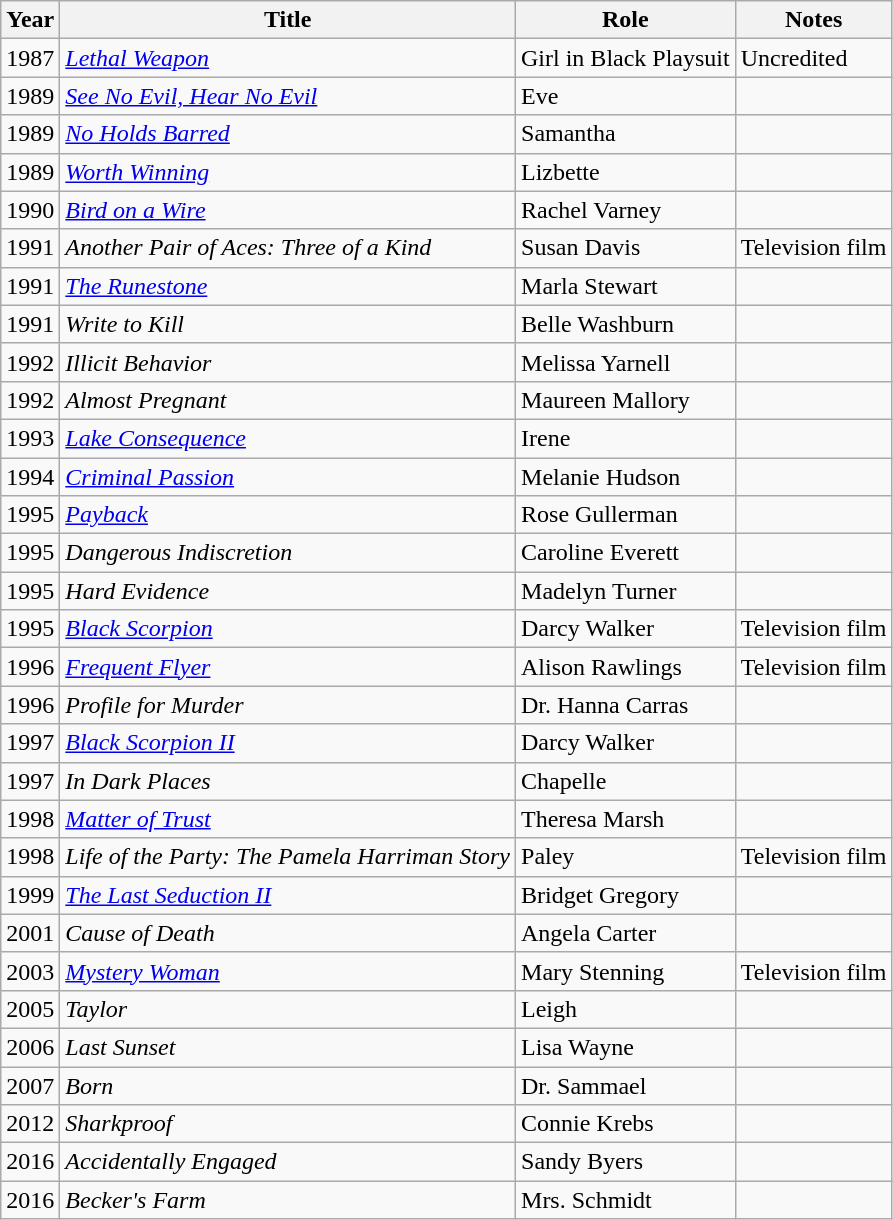<table class="wikitable sortable">
<tr>
<th>Year</th>
<th>Title</th>
<th>Role</th>
<th class="unsortable">Notes</th>
</tr>
<tr>
<td>1987</td>
<td><em><a href='#'>Lethal Weapon</a></em></td>
<td>Girl in Black Playsuit</td>
<td>Uncredited</td>
</tr>
<tr>
<td>1989</td>
<td><em><a href='#'>See No Evil, Hear No Evil</a></em></td>
<td>Eve</td>
<td></td>
</tr>
<tr>
<td>1989</td>
<td><em><a href='#'>No Holds Barred</a></em></td>
<td>Samantha</td>
<td></td>
</tr>
<tr>
<td>1989</td>
<td><em> <a href='#'>Worth Winning</a></em></td>
<td>Lizbette</td>
<td></td>
</tr>
<tr>
<td>1990</td>
<td><em><a href='#'>Bird on a Wire</a></em></td>
<td>Rachel Varney</td>
<td></td>
</tr>
<tr>
<td>1991</td>
<td><em>Another Pair of Aces: Three of a Kind </em></td>
<td>Susan Davis</td>
<td>Television film</td>
</tr>
<tr>
<td>1991</td>
<td><em><a href='#'>The Runestone</a> </em></td>
<td>Marla Stewart</td>
<td></td>
</tr>
<tr>
<td>1991</td>
<td><em>Write to Kill </em></td>
<td>Belle Washburn</td>
<td></td>
</tr>
<tr>
<td>1992</td>
<td><em>Illicit Behavior</em></td>
<td>Melissa Yarnell</td>
<td></td>
</tr>
<tr>
<td>1992</td>
<td><em>Almost Pregnant</em></td>
<td>Maureen Mallory</td>
<td></td>
</tr>
<tr>
<td>1993</td>
<td><em><a href='#'>Lake Consequence</a> </em></td>
<td>Irene</td>
<td></td>
</tr>
<tr>
<td>1994</td>
<td><em><a href='#'>Criminal Passion</a></em></td>
<td>Melanie Hudson</td>
<td></td>
</tr>
<tr>
<td>1995</td>
<td><em><a href='#'>Payback</a></em></td>
<td>Rose Gullerman</td>
<td></td>
</tr>
<tr>
<td>1995</td>
<td><em>Dangerous Indiscretion</em></td>
<td>Caroline Everett</td>
<td></td>
</tr>
<tr>
<td>1995</td>
<td><em>Hard Evidence</em></td>
<td>Madelyn Turner</td>
<td></td>
</tr>
<tr>
<td>1995</td>
<td><em><a href='#'>Black Scorpion</a>  </em></td>
<td>Darcy Walker</td>
<td>Television film</td>
</tr>
<tr>
<td>1996</td>
<td><em><a href='#'>Frequent Flyer</a></em></td>
<td>Alison Rawlings</td>
<td>Television film</td>
</tr>
<tr>
<td>1996</td>
<td><em>Profile for Murder</em></td>
<td>Dr. Hanna Carras</td>
<td></td>
</tr>
<tr>
<td>1997</td>
<td><em><a href='#'>Black Scorpion II</a>  </em></td>
<td>Darcy Walker</td>
<td></td>
</tr>
<tr>
<td>1997</td>
<td><em>In Dark Places </em></td>
<td>Chapelle</td>
<td></td>
</tr>
<tr>
<td>1998</td>
<td><em><a href='#'>Matter of Trust</a></em></td>
<td>Theresa Marsh</td>
<td></td>
</tr>
<tr>
<td>1998</td>
<td><em>Life of the Party: The Pamela Harriman Story</em></td>
<td>Paley</td>
<td>Television film</td>
</tr>
<tr>
<td>1999</td>
<td><em><a href='#'>The Last Seduction II</a>  </em></td>
<td>Bridget Gregory</td>
<td></td>
</tr>
<tr>
<td>2001</td>
<td><em>Cause of Death </em></td>
<td>Angela Carter</td>
<td></td>
</tr>
<tr>
<td>2003</td>
<td><em><a href='#'>Mystery Woman</a>  </em></td>
<td>Mary Stenning</td>
<td>Television film</td>
</tr>
<tr>
<td>2005</td>
<td><em>Taylor </em></td>
<td>Leigh</td>
<td></td>
</tr>
<tr>
<td>2006</td>
<td><em>Last Sunset</em></td>
<td>Lisa Wayne</td>
<td></td>
</tr>
<tr>
<td>2007</td>
<td><em>Born</em></td>
<td>Dr. Sammael</td>
<td></td>
</tr>
<tr>
<td>2012</td>
<td><em>Sharkproof</em></td>
<td>Connie Krebs</td>
<td></td>
</tr>
<tr>
<td>2016</td>
<td><em>Accidentally Engaged</em></td>
<td>Sandy Byers</td>
<td></td>
</tr>
<tr>
<td>2016</td>
<td><em>Becker's Farm </em></td>
<td>Mrs. Schmidt</td>
<td></td>
</tr>
</table>
